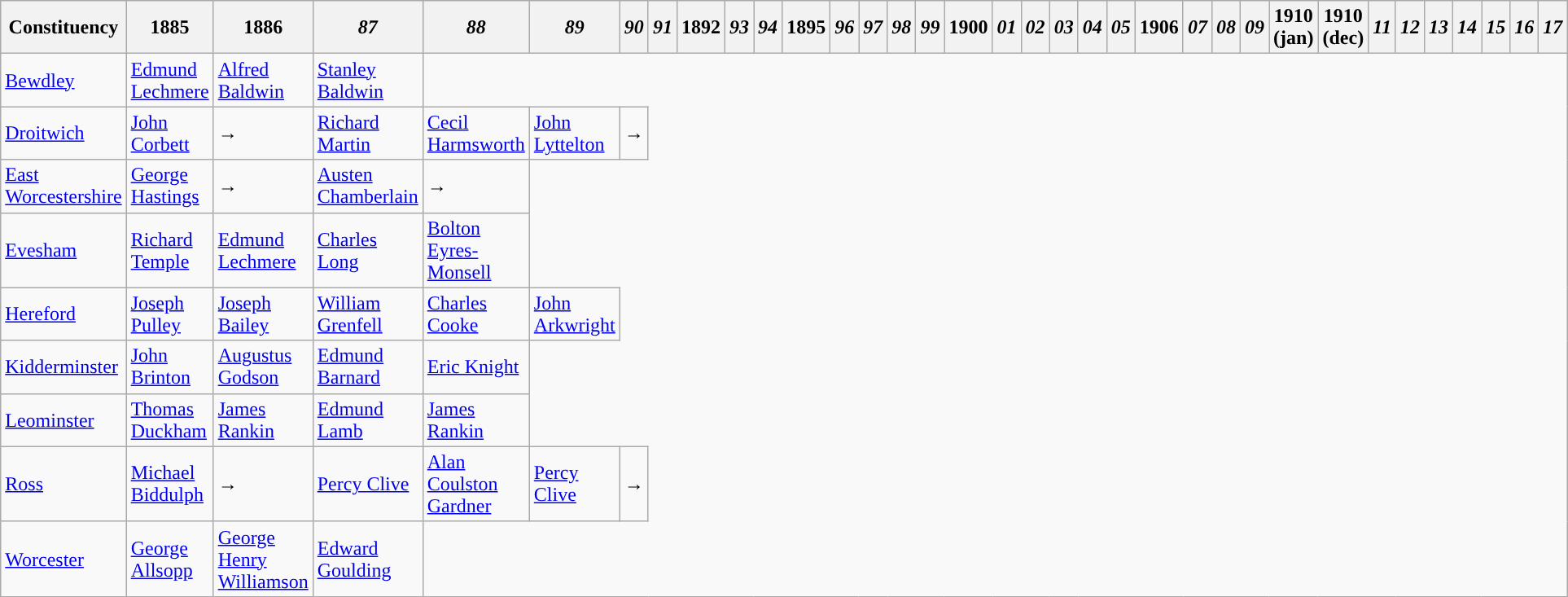<table class="wikitable">
<tr>
<th>Constituency</th>
<th>1885</th>
<th>1886</th>
<th><em>87</em></th>
<th><em>88</em></th>
<th><em>89</em></th>
<th><em>90</em></th>
<th><em>91</em></th>
<th>1892</th>
<th><em>93</em></th>
<th><em>94</em></th>
<th>1895</th>
<th><em>96</em></th>
<th><em>97</em></th>
<th><em>98</em></th>
<th><em>99</em></th>
<th>1900</th>
<th><em>01</em></th>
<th><em>02</em></th>
<th><em>03</em></th>
<th><em>04</em></th>
<th><em>05</em></th>
<th>1906</th>
<th><em>07</em></th>
<th><em>08</em></th>
<th><em>09</em></th>
<th>1910 (jan)</th>
<th>1910 (dec)</th>
<th><em>11</em></th>
<th><em>12</em></th>
<th><em>13</em></th>
<th><em>14</em></th>
<th><em>15</em></th>
<th><em>16</em></th>
<th><em>17</em></th>
</tr>
<tr>
<td><a href='#'>Bewdley</a></td>
<td><a href='#'>Edmund Lechmere</a></td>
<td><a href='#'>Alfred Baldwin</a></td>
<td><a href='#'>Stanley Baldwin</a></td>
</tr>
<tr>
<td><a href='#'>Droitwich</a></td>
<td><a href='#'>John Corbett</a></td>
<td>→</td>
<td><a href='#'>Richard Martin</a></td>
<td><a href='#'>Cecil Harmsworth</a></td>
<td><a href='#'>John Lyttelton</a></td>
<td>→</td>
</tr>
<tr>
<td><a href='#'>East Worcestershire</a></td>
<td><a href='#'>George Hastings</a></td>
<td>→</td>
<td><a href='#'>Austen Chamberlain</a></td>
<td>→</td>
</tr>
<tr>
<td><a href='#'>Evesham</a></td>
<td><a href='#'>Richard Temple</a></td>
<td><a href='#'>Edmund Lechmere</a></td>
<td><a href='#'>Charles Long</a></td>
<td><a href='#'>Bolton Eyres-Monsell</a></td>
</tr>
<tr>
<td><a href='#'>Hereford</a></td>
<td><a href='#'>Joseph Pulley</a></td>
<td><a href='#'>Joseph Bailey</a></td>
<td><a href='#'>William Grenfell</a></td>
<td><a href='#'>Charles Cooke</a></td>
<td><a href='#'>John Arkwright</a></td>
</tr>
<tr>
<td><a href='#'>Kidderminster</a></td>
<td><a href='#'>John Brinton</a></td>
<td><a href='#'>Augustus Godson</a></td>
<td><a href='#'>Edmund Barnard</a></td>
<td><a href='#'>Eric Knight</a></td>
</tr>
<tr>
<td><a href='#'>Leominster</a></td>
<td><a href='#'>Thomas Duckham</a></td>
<td><a href='#'>James Rankin</a></td>
<td><a href='#'>Edmund Lamb</a></td>
<td><a href='#'>James Rankin</a></td>
</tr>
<tr>
<td><a href='#'>Ross</a></td>
<td><a href='#'>Michael Biddulph</a></td>
<td>→</td>
<td><a href='#'>Percy Clive</a></td>
<td><a href='#'>Alan Coulston Gardner</a></td>
<td><a href='#'>Percy Clive</a></td>
<td>→</td>
</tr>
<tr>
<td><a href='#'>Worcester</a></td>
<td><a href='#'>George Allsopp</a></td>
<td><a href='#'>George Henry Williamson</a></td>
<td><a href='#'>Edward Goulding</a></td>
</tr>
</table>
